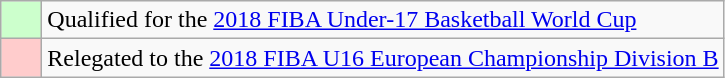<table class="wikitable">
<tr>
<td width=20px bgcolor="#ccffcc"></td>
<td>Qualified for the <a href='#'>2018 FIBA Under-17 Basketball World Cup</a></td>
</tr>
<tr>
<td bgcolor="#ffcccc"></td>
<td>Relegated to the <a href='#'>2018 FIBA U16 European Championship Division B</a></td>
</tr>
</table>
